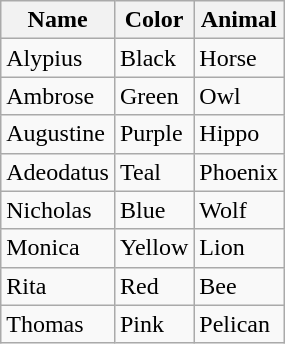<table class="wikitable">
<tr>
<th>Name</th>
<th>Color</th>
<th>Animal</th>
</tr>
<tr>
<td>Alypius</td>
<td>Black</td>
<td>Horse</td>
</tr>
<tr>
<td>Ambrose</td>
<td>Green</td>
<td>Owl</td>
</tr>
<tr>
<td>Augustine</td>
<td>Purple</td>
<td>Hippo</td>
</tr>
<tr>
<td>Adeodatus</td>
<td>Teal</td>
<td>Phoenix</td>
</tr>
<tr>
<td>Nicholas</td>
<td>Blue</td>
<td>Wolf</td>
</tr>
<tr>
<td>Monica</td>
<td>Yellow</td>
<td>Lion</td>
</tr>
<tr>
<td>Rita</td>
<td>Red</td>
<td>Bee</td>
</tr>
<tr>
<td>Thomas</td>
<td>Pink</td>
<td>Pelican</td>
</tr>
</table>
